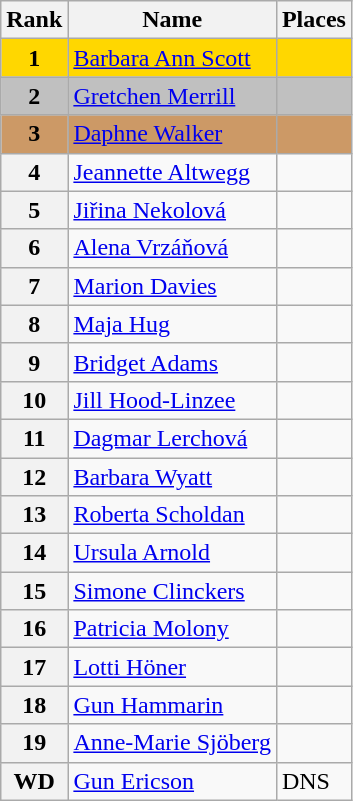<table class="wikitable">
<tr>
<th>Rank</th>
<th>Name</th>
<th>Places</th>
</tr>
<tr bgcolor="gold">
<td align="center"><strong>1</strong></td>
<td> <a href='#'>Barbara Ann Scott</a></td>
<td></td>
</tr>
<tr bgcolor="silver">
<td align="center"><strong>2</strong></td>
<td> <a href='#'>Gretchen Merrill</a></td>
<td></td>
</tr>
<tr bgcolor="cc9966">
<td align="center"><strong>3</strong></td>
<td> <a href='#'>Daphne Walker</a></td>
<td></td>
</tr>
<tr>
<th>4</th>
<td> <a href='#'>Jeannette Altwegg</a></td>
<td></td>
</tr>
<tr>
<th>5</th>
<td> <a href='#'>Jiřina Nekolová</a></td>
<td></td>
</tr>
<tr>
<th>6</th>
<td> <a href='#'>Alena Vrzáňová</a></td>
<td></td>
</tr>
<tr>
<th>7</th>
<td> <a href='#'>Marion Davies</a></td>
<td></td>
</tr>
<tr>
<th>8</th>
<td> <a href='#'>Maja Hug</a></td>
<td></td>
</tr>
<tr>
<th>9</th>
<td> <a href='#'>Bridget Adams</a></td>
<td></td>
</tr>
<tr>
<th>10</th>
<td> <a href='#'>Jill Hood-Linzee</a></td>
<td></td>
</tr>
<tr>
<th>11</th>
<td> <a href='#'>Dagmar Lerchová</a></td>
<td></td>
</tr>
<tr>
<th>12</th>
<td> <a href='#'>Barbara Wyatt</a></td>
<td></td>
</tr>
<tr>
<th>13</th>
<td> <a href='#'>Roberta Scholdan</a></td>
<td></td>
</tr>
<tr>
<th>14</th>
<td> <a href='#'>Ursula Arnold</a></td>
<td></td>
</tr>
<tr>
<th>15</th>
<td> <a href='#'>Simone Clinckers</a></td>
<td></td>
</tr>
<tr>
<th>16</th>
<td> <a href='#'>Patricia Molony</a></td>
<td></td>
</tr>
<tr>
<th>17</th>
<td> <a href='#'>Lotti Höner</a></td>
<td></td>
</tr>
<tr>
<th>18</th>
<td> <a href='#'>Gun Hammarin</a></td>
<td></td>
</tr>
<tr>
<th>19</th>
<td> <a href='#'>Anne-Marie Sjöberg</a></td>
<td></td>
</tr>
<tr>
<th>WD</th>
<td> <a href='#'>Gun Ericson</a></td>
<td>DNS</td>
</tr>
</table>
